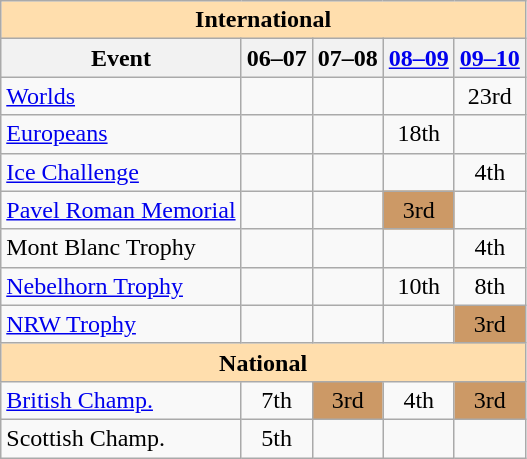<table class="wikitable" style="text-align:center">
<tr>
<th style="background-color: #ffdead; " colspan=5 align=center><strong>International</strong></th>
</tr>
<tr>
<th>Event</th>
<th>06–07</th>
<th>07–08</th>
<th><a href='#'>08–09</a></th>
<th><a href='#'>09–10</a></th>
</tr>
<tr>
<td align=left><a href='#'>Worlds</a></td>
<td></td>
<td></td>
<td></td>
<td>23rd</td>
</tr>
<tr>
<td align=left><a href='#'>Europeans</a></td>
<td></td>
<td></td>
<td>18th</td>
<td></td>
</tr>
<tr>
<td align=left><a href='#'>Ice Challenge</a></td>
<td></td>
<td></td>
<td></td>
<td>4th</td>
</tr>
<tr>
<td align=left><a href='#'>Pavel Roman Memorial</a></td>
<td></td>
<td></td>
<td bgcolor=cc9966>3rd</td>
<td></td>
</tr>
<tr>
<td align=left>Mont Blanc Trophy</td>
<td></td>
<td></td>
<td></td>
<td>4th</td>
</tr>
<tr>
<td align=left><a href='#'>Nebelhorn Trophy</a></td>
<td></td>
<td></td>
<td>10th</td>
<td>8th</td>
</tr>
<tr>
<td align=left><a href='#'>NRW Trophy</a></td>
<td></td>
<td></td>
<td></td>
<td bgcolor=cc9966>3rd</td>
</tr>
<tr>
<th style="background-color: #ffdead; " colspan=5 align=center><strong>National</strong></th>
</tr>
<tr>
<td align=left><a href='#'>British Champ.</a></td>
<td>7th</td>
<td bgcolor=cc9966>3rd</td>
<td>4th</td>
<td bgcolor=cc9966>3rd</td>
</tr>
<tr>
<td align=left>Scottish Champ.</td>
<td>5th</td>
<td></td>
<td></td>
<td></td>
</tr>
</table>
